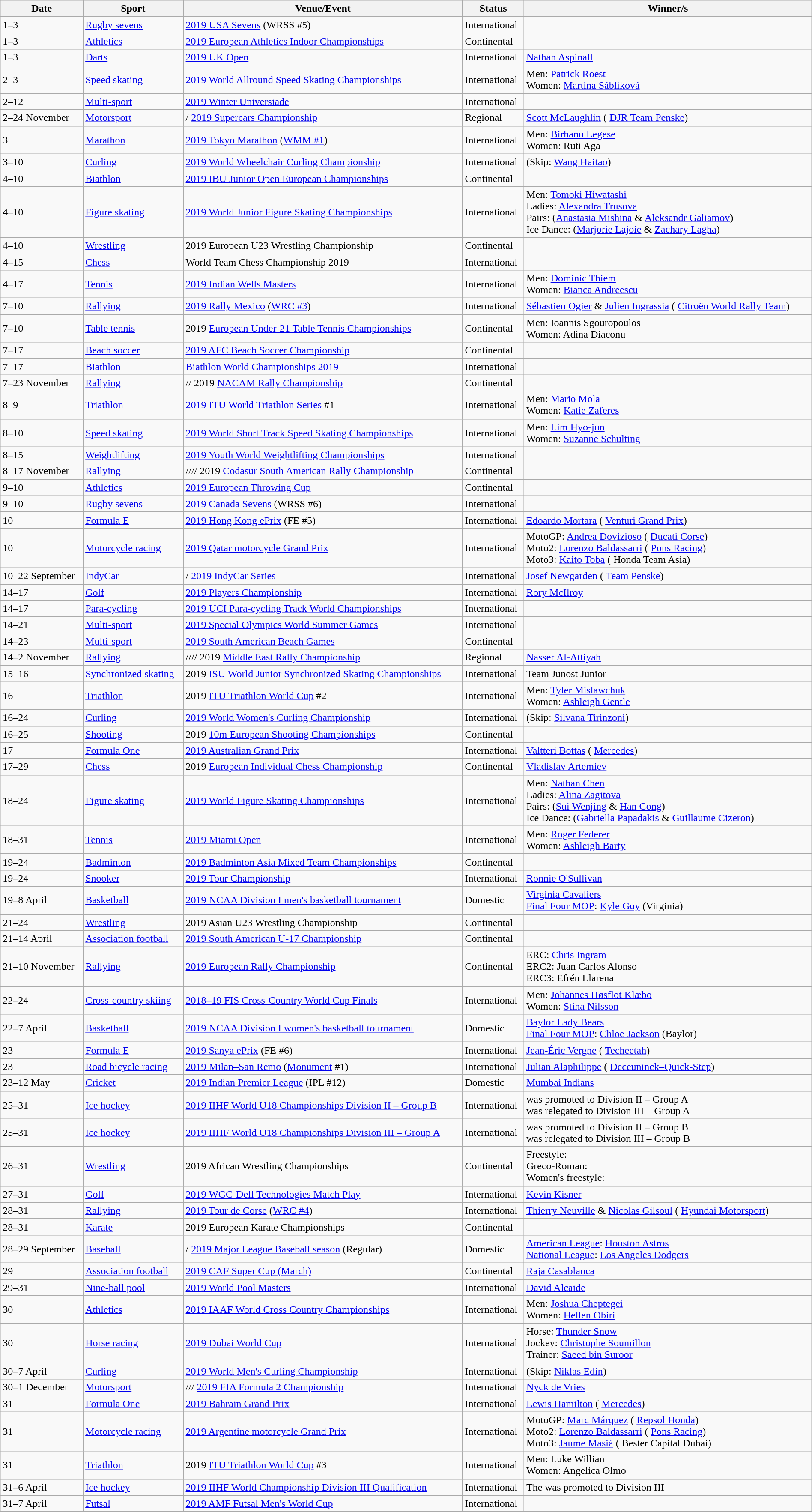<table class="wikitable sortable" | width="100%">
<tr>
<th>Date</th>
<th>Sport</th>
<th>Venue/Event</th>
<th>Status</th>
<th>Winner/s</th>
</tr>
<tr>
<td>1–3</td>
<td><a href='#'>Rugby sevens</a></td>
<td> <a href='#'>2019 USA Sevens</a> (WRSS #5)</td>
<td>International</td>
<td></td>
</tr>
<tr>
<td>1–3</td>
<td><a href='#'>Athletics</a></td>
<td> <a href='#'>2019 European Athletics Indoor Championships</a></td>
<td>Continental</td>
<td></td>
</tr>
<tr>
<td>1–3</td>
<td><a href='#'>Darts</a></td>
<td> <a href='#'>2019 UK Open</a></td>
<td>International</td>
<td> <a href='#'>Nathan Aspinall</a></td>
</tr>
<tr>
<td>2–3</td>
<td><a href='#'>Speed skating</a></td>
<td> <a href='#'>2019 World Allround Speed Skating Championships</a></td>
<td>International</td>
<td>Men:  <a href='#'>Patrick Roest</a><br>Women:  <a href='#'>Martina Sábliková</a></td>
</tr>
<tr>
<td>2–12</td>
<td><a href='#'>Multi-sport</a></td>
<td> <a href='#'>2019 Winter Universiade</a></td>
<td>International</td>
<td></td>
</tr>
<tr>
<td>2–24 November</td>
<td><a href='#'>Motorsport</a></td>
<td>/ <a href='#'>2019 Supercars Championship</a></td>
<td>Regional</td>
<td> <a href='#'>Scott McLaughlin</a> ( <a href='#'>DJR Team Penske</a>)</td>
</tr>
<tr>
<td>3</td>
<td><a href='#'>Marathon</a></td>
<td> <a href='#'>2019 Tokyo Marathon</a> (<a href='#'>WMM #1</a>)</td>
<td>International</td>
<td>Men:  <a href='#'>Birhanu Legese</a><br>Women:  Ruti Aga</td>
</tr>
<tr>
<td>3–10</td>
<td><a href='#'>Curling</a></td>
<td> <a href='#'>2019 World Wheelchair Curling Championship</a></td>
<td>International</td>
<td> (Skip: <a href='#'>Wang Haitao</a>)</td>
</tr>
<tr>
<td>4–10</td>
<td><a href='#'>Biathlon</a></td>
<td> <a href='#'>2019 IBU Junior Open European Championships</a></td>
<td>Continental</td>
<td></td>
</tr>
<tr>
<td>4–10</td>
<td><a href='#'>Figure skating</a></td>
<td> <a href='#'>2019 World Junior Figure Skating Championships</a></td>
<td>International</td>
<td>Men:  <a href='#'>Tomoki Hiwatashi</a><br>Ladies:  <a href='#'>Alexandra Trusova</a><br>Pairs:  (<a href='#'>Anastasia Mishina</a> & <a href='#'>Aleksandr Galiamov</a>)<br>Ice Dance:  (<a href='#'>Marjorie Lajoie</a> & <a href='#'>Zachary Lagha</a>)</td>
</tr>
<tr>
<td>4–10</td>
<td><a href='#'>Wrestling</a></td>
<td> 2019 European U23 Wrestling Championship</td>
<td>Continental</td>
<td></td>
</tr>
<tr>
<td>4–15</td>
<td><a href='#'>Chess</a></td>
<td> World Team Chess Championship 2019</td>
<td>International</td>
<td></td>
</tr>
<tr>
<td>4–17</td>
<td><a href='#'>Tennis</a></td>
<td> <a href='#'>2019 Indian Wells Masters</a></td>
<td>International</td>
<td>Men:  <a href='#'>Dominic Thiem</a><br>Women:  <a href='#'>Bianca Andreescu</a></td>
</tr>
<tr>
<td>7–10</td>
<td><a href='#'>Rallying</a></td>
<td> <a href='#'>2019 Rally Mexico</a> (<a href='#'>WRC #3</a>)</td>
<td>International</td>
<td> <a href='#'>Sébastien Ogier</a> & <a href='#'>Julien Ingrassia</a> ( <a href='#'>Citroën World Rally Team</a>)</td>
</tr>
<tr>
<td>7–10</td>
<td><a href='#'>Table tennis</a></td>
<td> 2019 <a href='#'>European Under-21 Table Tennis Championships</a></td>
<td>Continental</td>
<td>Men:  Ioannis Sgouropoulos<br>Women:  Adina Diaconu</td>
</tr>
<tr>
<td>7–17</td>
<td><a href='#'>Beach soccer</a></td>
<td> <a href='#'>2019 AFC Beach Soccer Championship</a></td>
<td>Continental</td>
<td></td>
</tr>
<tr>
<td>7–17</td>
<td><a href='#'>Biathlon</a></td>
<td> <a href='#'>Biathlon World Championships 2019</a></td>
<td>International</td>
<td></td>
</tr>
<tr>
<td>7–23 November</td>
<td><a href='#'>Rallying</a></td>
<td>// 2019 <a href='#'>NACAM Rally Championship</a></td>
<td>Continental</td>
<td></td>
</tr>
<tr>
<td>8–9</td>
<td><a href='#'>Triathlon</a></td>
<td> <a href='#'>2019 ITU World Triathlon Series</a> #1</td>
<td>International</td>
<td>Men:  <a href='#'>Mario Mola</a><br>Women:  <a href='#'>Katie Zaferes</a></td>
</tr>
<tr>
<td>8–10</td>
<td><a href='#'>Speed skating</a></td>
<td> <a href='#'>2019 World Short Track Speed Skating Championships</a></td>
<td>International</td>
<td>Men:  <a href='#'>Lim Hyo-jun</a><br>Women:  <a href='#'>Suzanne Schulting</a></td>
</tr>
<tr>
<td>8–15</td>
<td><a href='#'>Weightlifting</a></td>
<td> <a href='#'>2019 Youth World Weightlifting Championships</a></td>
<td>International</td>
<td></td>
</tr>
<tr>
<td>8–17 November</td>
<td><a href='#'>Rallying</a></td>
<td>//// 2019 <a href='#'>Codasur South American Rally Championship</a></td>
<td>Continental</td>
<td></td>
</tr>
<tr>
<td>9–10</td>
<td><a href='#'>Athletics</a></td>
<td> <a href='#'>2019 European Throwing Cup</a></td>
<td>Continental</td>
<td></td>
</tr>
<tr>
<td>9–10</td>
<td><a href='#'>Rugby sevens</a></td>
<td> <a href='#'>2019 Canada Sevens</a> (WRSS #6)</td>
<td>International</td>
<td></td>
</tr>
<tr>
<td>10</td>
<td><a href='#'>Formula E</a></td>
<td> <a href='#'>2019 Hong Kong ePrix</a> (FE #5)</td>
<td>International</td>
<td> <a href='#'>Edoardo Mortara</a> ( <a href='#'>Venturi Grand Prix</a>)</td>
</tr>
<tr>
<td>10</td>
<td><a href='#'>Motorcycle racing</a></td>
<td> <a href='#'>2019 Qatar motorcycle Grand Prix</a></td>
<td>International</td>
<td>MotoGP:  <a href='#'>Andrea Dovizioso</a> ( <a href='#'>Ducati Corse</a>)<br>Moto2:  <a href='#'>Lorenzo Baldassarri</a> ( <a href='#'>Pons Racing</a>)<br>Moto3:  <a href='#'>Kaito Toba</a> ( Honda Team Asia)</td>
</tr>
<tr>
<td>10–22 September</td>
<td><a href='#'>IndyCar</a></td>
<td>/ <a href='#'>2019 IndyCar Series</a></td>
<td>International</td>
<td> <a href='#'>Josef Newgarden</a> ( <a href='#'>Team Penske</a>)</td>
</tr>
<tr>
<td>14–17</td>
<td><a href='#'>Golf</a></td>
<td> <a href='#'>2019 Players Championship</a></td>
<td>International</td>
<td> <a href='#'>Rory McIlroy</a></td>
</tr>
<tr>
<td>14–17</td>
<td><a href='#'>Para-cycling</a></td>
<td> <a href='#'>2019 UCI Para-cycling Track World Championships</a></td>
<td>International</td>
<td></td>
</tr>
<tr>
<td>14–21</td>
<td><a href='#'>Multi-sport</a></td>
<td> <a href='#'>2019 Special Olympics World Summer Games</a></td>
<td>International</td>
<td></td>
</tr>
<tr>
<td>14–23</td>
<td><a href='#'>Multi-sport</a></td>
<td> <a href='#'>2019 South American Beach Games</a></td>
<td>Continental</td>
<td></td>
</tr>
<tr>
<td>14–2 November</td>
<td><a href='#'>Rallying</a></td>
<td>//// 2019 <a href='#'>Middle East Rally Championship</a></td>
<td>Regional</td>
<td> <a href='#'>Nasser Al-Attiyah</a></td>
</tr>
<tr>
<td>15–16</td>
<td><a href='#'>Synchronized skating</a></td>
<td> 2019 <a href='#'>ISU World Junior Synchronized Skating Championships</a></td>
<td>International</td>
<td> Team Junost Junior</td>
</tr>
<tr>
<td>16</td>
<td><a href='#'>Triathlon</a></td>
<td> 2019 <a href='#'>ITU Triathlon World Cup</a> #2</td>
<td>International</td>
<td>Men:  <a href='#'>Tyler Mislawchuk</a><br>Women:  <a href='#'>Ashleigh Gentle</a></td>
</tr>
<tr>
<td>16–24</td>
<td><a href='#'>Curling</a></td>
<td> <a href='#'>2019 World Women's Curling Championship</a></td>
<td>International</td>
<td> (Skip: <a href='#'>Silvana Tirinzoni</a>)</td>
</tr>
<tr>
<td>16–25</td>
<td><a href='#'>Shooting</a></td>
<td> 2019 <a href='#'>10m European Shooting Championships</a></td>
<td>Continental</td>
<td></td>
</tr>
<tr>
<td>17</td>
<td><a href='#'>Formula One</a></td>
<td> <a href='#'>2019 Australian Grand Prix</a></td>
<td>International</td>
<td> <a href='#'>Valtteri Bottas</a> ( <a href='#'>Mercedes</a>)</td>
</tr>
<tr>
<td>17–29</td>
<td><a href='#'>Chess</a></td>
<td> 2019 <a href='#'>European Individual Chess Championship</a></td>
<td>Continental</td>
<td> <a href='#'>Vladislav Artemiev</a></td>
</tr>
<tr>
<td>18–24</td>
<td><a href='#'>Figure skating</a></td>
<td> <a href='#'>2019 World Figure Skating Championships</a></td>
<td>International</td>
<td>Men:  <a href='#'>Nathan Chen</a><br>Ladies:  <a href='#'>Alina Zagitova</a><br>Pairs:  (<a href='#'>Sui Wenjing</a> & <a href='#'>Han Cong</a>)<br>Ice Dance:  (<a href='#'>Gabriella Papadakis</a> & <a href='#'>Guillaume Cizeron</a>)</td>
</tr>
<tr>
<td>18–31</td>
<td><a href='#'>Tennis</a></td>
<td> <a href='#'>2019 Miami Open</a></td>
<td>International</td>
<td>Men:  <a href='#'>Roger Federer</a><br>Women:  <a href='#'>Ashleigh Barty</a></td>
</tr>
<tr>
<td>19–24</td>
<td><a href='#'>Badminton</a></td>
<td> <a href='#'>2019 Badminton Asia Mixed Team Championships</a></td>
<td>Continental</td>
<td></td>
</tr>
<tr>
<td>19–24</td>
<td><a href='#'>Snooker</a></td>
<td> <a href='#'>2019 Tour Championship</a></td>
<td>International</td>
<td> <a href='#'>Ronnie O'Sullivan</a></td>
</tr>
<tr>
<td>19–8 April</td>
<td><a href='#'>Basketball</a></td>
<td> <a href='#'>2019 NCAA Division I men's basketball tournament</a></td>
<td>Domestic</td>
<td> <a href='#'>Virginia Cavaliers</a><br><a href='#'>Final Four MOP</a>:  <a href='#'>Kyle Guy</a> (Virginia)</td>
</tr>
<tr>
<td>21–24</td>
<td><a href='#'>Wrestling</a></td>
<td> 2019 Asian U23 Wrestling Championship</td>
<td>Continental</td>
<td></td>
</tr>
<tr>
<td>21–14 April</td>
<td><a href='#'>Association football</a></td>
<td> <a href='#'>2019 South American U-17 Championship</a></td>
<td>Continental</td>
<td></td>
</tr>
<tr>
<td>21–10 November</td>
<td><a href='#'>Rallying</a></td>
<td> <a href='#'>2019 European Rally Championship</a></td>
<td>Continental</td>
<td>ERC:  <a href='#'>Chris Ingram</a><br>ERC2:  Juan Carlos Alonso<br>ERC3:  Efrén Llarena</td>
</tr>
<tr>
<td>22–24</td>
<td><a href='#'>Cross-country skiing</a></td>
<td> <a href='#'>2018–19 FIS Cross-Country World Cup Finals</a></td>
<td>International</td>
<td>Men:  <a href='#'>Johannes Høsflot Klæbo</a><br>Women:  <a href='#'>Stina Nilsson</a></td>
</tr>
<tr>
<td>22–7 April</td>
<td><a href='#'>Basketball</a></td>
<td> <a href='#'>2019 NCAA Division I women's basketball tournament</a></td>
<td>Domestic</td>
<td> <a href='#'>Baylor Lady Bears</a><br><a href='#'>Final Four MOP</a>:  <a href='#'>Chloe Jackson</a> (Baylor)</td>
</tr>
<tr>
<td>23</td>
<td><a href='#'>Formula E</a></td>
<td> <a href='#'>2019 Sanya ePrix</a> (FE #6)</td>
<td>International</td>
<td> <a href='#'>Jean-Éric Vergne</a> ( <a href='#'>Techeetah</a>)</td>
</tr>
<tr>
<td>23</td>
<td><a href='#'>Road bicycle racing</a></td>
<td> <a href='#'>2019 Milan–San Remo</a> (<a href='#'>Monument</a> #1)</td>
<td>International</td>
<td> <a href='#'>Julian Alaphilippe</a> ( <a href='#'>Deceuninck–Quick-Step</a>)</td>
</tr>
<tr>
<td>23–12 May</td>
<td><a href='#'>Cricket</a></td>
<td> <a href='#'>2019 Indian Premier League</a> (IPL #12)</td>
<td>Domestic</td>
<td> <a href='#'>Mumbai Indians</a></td>
</tr>
<tr>
<td>25–31</td>
<td><a href='#'>Ice hockey</a></td>
<td> <a href='#'>2019 IIHF World U18 Championships Division II – Group B</a></td>
<td>International</td>
<td> was promoted to Division II – Group A<br> was relegated to Division III – Group A</td>
</tr>
<tr>
<td>25–31</td>
<td><a href='#'>Ice hockey</a></td>
<td> <a href='#'>2019 IIHF World U18 Championships Division III – Group A</a></td>
<td>International</td>
<td> was promoted to Division II – Group B<br> was relegated to Division III – Group B</td>
</tr>
<tr>
<td>26–31</td>
<td><a href='#'>Wrestling</a></td>
<td> 2019 African Wrestling Championships</td>
<td>Continental</td>
<td>Freestyle: <br>Greco-Roman: <br>Women's freestyle: </td>
</tr>
<tr>
<td>27–31</td>
<td><a href='#'>Golf</a></td>
<td> <a href='#'>2019 WGC-Dell Technologies Match Play</a></td>
<td>International</td>
<td> <a href='#'>Kevin Kisner</a></td>
</tr>
<tr>
<td>28–31</td>
<td><a href='#'>Rallying</a></td>
<td> <a href='#'>2019 Tour de Corse</a> (<a href='#'>WRC #4</a>)</td>
<td>International</td>
<td> <a href='#'>Thierry Neuville</a> & <a href='#'>Nicolas Gilsoul</a> ( <a href='#'>Hyundai Motorsport</a>)</td>
</tr>
<tr>
<td>28–31</td>
<td><a href='#'>Karate</a></td>
<td> 2019 European Karate Championships</td>
<td>Continental</td>
<td></td>
</tr>
<tr>
<td>28–29 September</td>
<td><a href='#'>Baseball</a></td>
<td>/ <a href='#'>2019 Major League Baseball season</a> (Regular)</td>
<td>Domestic</td>
<td><a href='#'>American League</a>:  <a href='#'>Houston Astros</a><br><a href='#'>National League</a>:  <a href='#'>Los Angeles Dodgers</a></td>
</tr>
<tr>
<td>29</td>
<td><a href='#'>Association football</a></td>
<td> <a href='#'>2019 CAF Super Cup (March)</a></td>
<td>Continental</td>
<td> <a href='#'>Raja Casablanca</a></td>
</tr>
<tr>
<td>29–31</td>
<td><a href='#'>Nine-ball pool</a></td>
<td> <a href='#'>2019 World Pool Masters</a></td>
<td>International</td>
<td> <a href='#'>David Alcaide</a></td>
</tr>
<tr>
<td>30</td>
<td><a href='#'>Athletics</a></td>
<td> <a href='#'>2019 IAAF World Cross Country Championships</a></td>
<td>International</td>
<td>Men:  <a href='#'>Joshua Cheptegei</a><br>Women:  <a href='#'>Hellen Obiri</a></td>
</tr>
<tr>
<td>30</td>
<td><a href='#'>Horse racing</a></td>
<td> <a href='#'>2019 Dubai World Cup</a></td>
<td>International</td>
<td>Horse:  <a href='#'>Thunder Snow</a><br>Jockey:  <a href='#'>Christophe Soumillon</a><br>Trainer:  <a href='#'>Saeed bin Suroor</a></td>
</tr>
<tr>
<td>30–7 April</td>
<td><a href='#'>Curling</a></td>
<td> <a href='#'>2019 World Men's Curling Championship</a></td>
<td>International</td>
<td> (Skip: <a href='#'>Niklas Edin</a>)</td>
</tr>
<tr>
<td>30–1 December</td>
<td><a href='#'>Motorsport</a></td>
<td>/// <a href='#'>2019 FIA Formula 2 Championship</a></td>
<td>International</td>
<td> <a href='#'>Nyck de Vries</a></td>
</tr>
<tr>
<td>31</td>
<td><a href='#'>Formula One</a></td>
<td> <a href='#'>2019 Bahrain Grand Prix</a></td>
<td>International</td>
<td> <a href='#'>Lewis Hamilton</a> ( <a href='#'>Mercedes</a>)</td>
</tr>
<tr>
<td>31</td>
<td><a href='#'>Motorcycle racing</a></td>
<td> <a href='#'>2019 Argentine motorcycle Grand Prix</a></td>
<td>International</td>
<td>MotoGP:  <a href='#'>Marc Márquez</a> ( <a href='#'>Repsol Honda</a>)<br>Moto2:  <a href='#'>Lorenzo Baldassarri</a> ( <a href='#'>Pons Racing</a>)<br>Moto3:  <a href='#'>Jaume Masiá</a> ( Bester Capital Dubai)</td>
</tr>
<tr>
<td>31</td>
<td><a href='#'>Triathlon</a></td>
<td> 2019 <a href='#'>ITU Triathlon World Cup</a> #3</td>
<td>International</td>
<td>Men:  Luke Willian<br>Women:  Angelica Olmo</td>
</tr>
<tr>
<td>31–6 April</td>
<td><a href='#'>Ice hockey</a></td>
<td> <a href='#'>2019 IIHF World Championship Division III Qualification</a></td>
<td>International</td>
<td>The  was promoted to Division III</td>
</tr>
<tr>
<td>31–7 April</td>
<td><a href='#'>Futsal</a></td>
<td> <a href='#'>2019 AMF Futsal Men's World Cup</a></td>
<td>International</td>
<td></td>
</tr>
</table>
